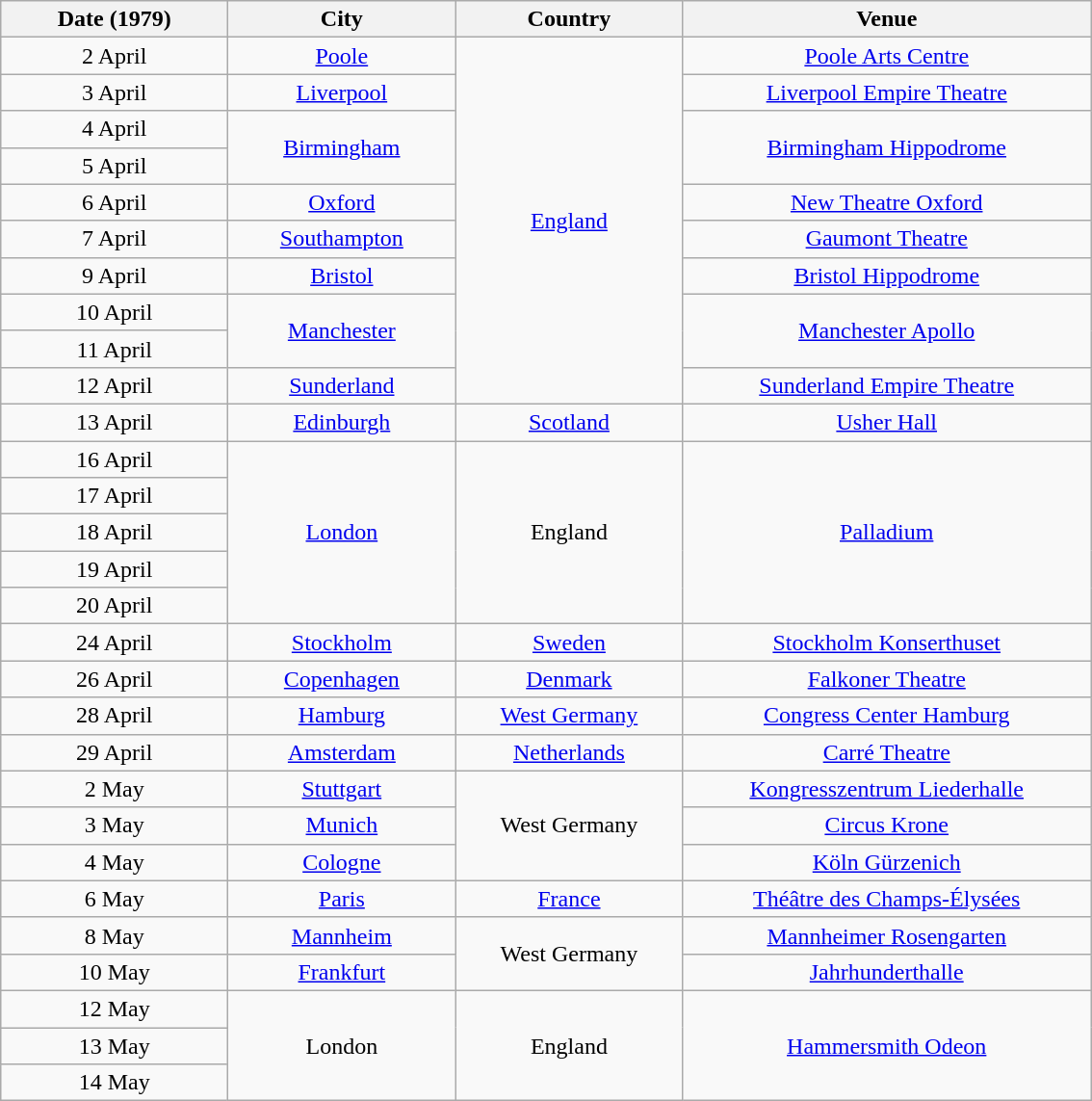<table class="wikitable" style="text-align:center;">
<tr>
<th width="150">Date (1979)<strong></strong></th>
<th width="150">City</th>
<th width="150">Country</th>
<th width="275">Venue</th>
</tr>
<tr>
<td>2 April</td>
<td><a href='#'>Poole</a></td>
<td rowspan="10"><a href='#'>England</a></td>
<td><a href='#'>Poole Arts Centre</a></td>
</tr>
<tr>
<td>3 April</td>
<td><a href='#'>Liverpool</a></td>
<td><a href='#'>Liverpool Empire Theatre</a></td>
</tr>
<tr>
<td>4 April</td>
<td rowspan="2"><a href='#'>Birmingham</a></td>
<td rowspan="2"><a href='#'>Birmingham Hippodrome</a></td>
</tr>
<tr>
<td>5 April</td>
</tr>
<tr>
<td>6 April</td>
<td><a href='#'>Oxford</a></td>
<td><a href='#'>New Theatre Oxford</a></td>
</tr>
<tr>
<td>7 April</td>
<td><a href='#'>Southampton</a></td>
<td><a href='#'>Gaumont Theatre</a></td>
</tr>
<tr>
<td>9 April</td>
<td><a href='#'>Bristol</a></td>
<td><a href='#'>Bristol Hippodrome</a></td>
</tr>
<tr>
<td>10 April</td>
<td rowspan="2"><a href='#'>Manchester</a></td>
<td rowspan="2"><a href='#'>Manchester Apollo</a></td>
</tr>
<tr>
<td>11 April</td>
</tr>
<tr>
<td>12 April</td>
<td><a href='#'>Sunderland</a></td>
<td><a href='#'>Sunderland Empire Theatre</a></td>
</tr>
<tr>
<td>13 April</td>
<td><a href='#'>Edinburgh</a></td>
<td><a href='#'>Scotland</a></td>
<td><a href='#'>Usher Hall</a></td>
</tr>
<tr>
<td>16 April</td>
<td rowspan="5"><a href='#'>London</a></td>
<td rowspan="5">England</td>
<td rowspan="5"><a href='#'>Palladium</a></td>
</tr>
<tr>
<td>17 April</td>
</tr>
<tr>
<td>18 April</td>
</tr>
<tr>
<td>19 April</td>
</tr>
<tr>
<td>20 April</td>
</tr>
<tr>
<td>24 April</td>
<td><a href='#'>Stockholm</a></td>
<td><a href='#'>Sweden</a></td>
<td><a href='#'>Stockholm Konserthuset</a></td>
</tr>
<tr>
<td>26 April</td>
<td><a href='#'>Copenhagen</a></td>
<td><a href='#'>Denmark</a></td>
<td><a href='#'>Falkoner Theatre</a></td>
</tr>
<tr>
<td>28 April</td>
<td><a href='#'>Hamburg</a></td>
<td><a href='#'>West Germany</a></td>
<td><a href='#'>Congress Center Hamburg</a></td>
</tr>
<tr>
<td>29 April</td>
<td><a href='#'>Amsterdam</a></td>
<td><a href='#'>Netherlands</a></td>
<td><a href='#'>Carré Theatre</a></td>
</tr>
<tr>
<td>2 May</td>
<td><a href='#'>Stuttgart</a></td>
<td rowspan="3">West Germany</td>
<td><a href='#'>Kongresszentrum Liederhalle</a></td>
</tr>
<tr>
<td>3 May</td>
<td><a href='#'>Munich</a></td>
<td><a href='#'>Circus Krone</a></td>
</tr>
<tr>
<td>4 May</td>
<td><a href='#'>Cologne</a></td>
<td><a href='#'>Köln Gürzenich</a></td>
</tr>
<tr>
<td>6 May</td>
<td><a href='#'>Paris</a></td>
<td><a href='#'>France</a></td>
<td><a href='#'>Théâtre des Champs-Élysées</a></td>
</tr>
<tr>
<td>8 May</td>
<td><a href='#'>Mannheim</a></td>
<td rowspan="2">West Germany</td>
<td><a href='#'>Mannheimer Rosengarten</a></td>
</tr>
<tr>
<td>10 May</td>
<td><a href='#'>Frankfurt</a></td>
<td><a href='#'>Jahrhunderthalle</a></td>
</tr>
<tr>
<td>12 May</td>
<td rowspan="3">London</td>
<td rowspan="3">England</td>
<td rowspan="3"><a href='#'>Hammersmith Odeon</a></td>
</tr>
<tr>
<td>13 May</td>
</tr>
<tr>
<td>14 May</td>
</tr>
</table>
